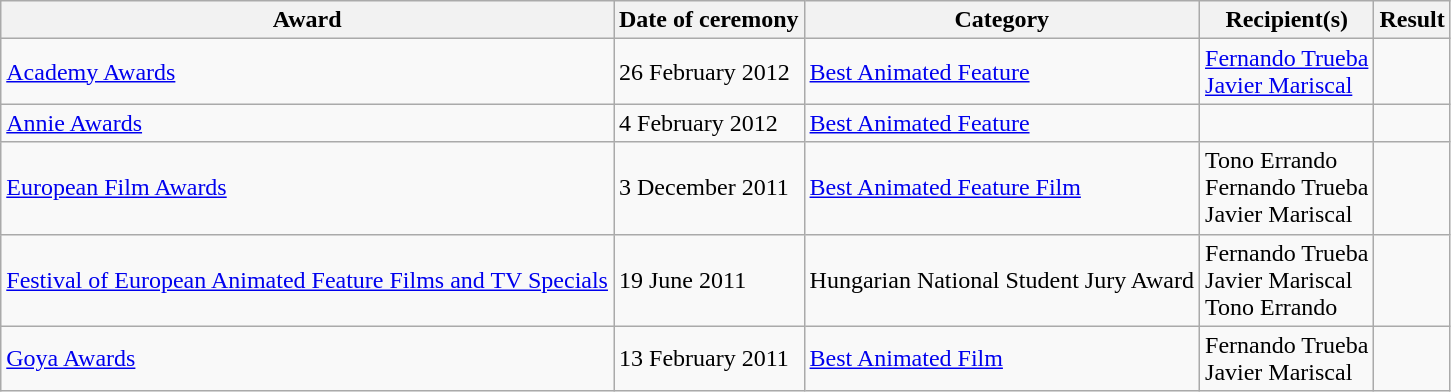<table class="wikitable">
<tr>
<th>Award</th>
<th>Date of ceremony</th>
<th>Category</th>
<th>Recipient(s)</th>
<th>Result</th>
</tr>
<tr>
<td><a href='#'>Academy Awards</a></td>
<td>26 February 2012</td>
<td><a href='#'>Best Animated Feature</a></td>
<td><a href='#'>Fernando Trueba</a><br><a href='#'>Javier Mariscal</a></td>
<td></td>
</tr>
<tr>
<td><a href='#'>Annie Awards</a></td>
<td>4 February 2012</td>
<td><a href='#'>Best Animated Feature</a></td>
<td></td>
<td></td>
</tr>
<tr>
<td><a href='#'>European Film Awards</a></td>
<td>3 December 2011</td>
<td><a href='#'>Best Animated Feature Film</a></td>
<td>Tono Errando<br>Fernando Trueba<br>Javier Mariscal</td>
<td></td>
</tr>
<tr>
<td><a href='#'>Festival of European Animated Feature Films and TV Specials</a></td>
<td>19 June 2011</td>
<td>Hungarian National Student Jury Award</td>
<td>Fernando Trueba<br>Javier Mariscal<br>Tono Errando</td>
<td></td>
</tr>
<tr>
<td><a href='#'>Goya Awards</a></td>
<td>13 February 2011</td>
<td><a href='#'>Best Animated Film</a></td>
<td>Fernando Trueba<br>Javier Mariscal</td>
<td></td>
</tr>
</table>
